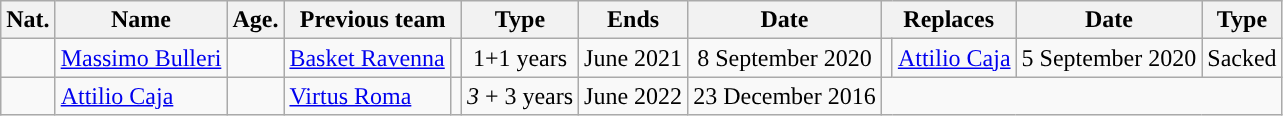<table class="wikitable sortable">
<tr>
<th>Nat.</th>
<th>Name</th>
<th>Age.</th>
<th colspan=2>Previous team</th>
<th>Type</th>
<th>Ends</th>
<th>Date</th>
<th colspan=2>Replaces</th>
<th>Date</th>
<th>Type</th>
</tr>
<tr>
<td style="text-align:center"></td>
<td><a href='#'>Massimo Bulleri</a></td>
<td style="text-align:center"></td>
<td><a href='#'>Basket Ravenna</a></td>
<td style="text-align:center"></td>
<td style="text-align:center">1+1 years</td>
<td>June 2021</td>
<td style="text-align:center">8 September 2020</td>
<td style="text-align:center"></td>
<td><a href='#'>Attilio Caja</a></td>
<td style="text-align:center">5 September 2020</td>
<td>Sacked</td>
</tr>
<tr>
<td style="text-align:center"></td>
<td><a href='#'>Attilio Caja</a></td>
<td style="text-align:center"></td>
<td><a href='#'>Virtus Roma</a></td>
<td style="text-align:center"></td>
<td style="text-align:center"><em>3</em> + 3 years</td>
<td style="text-align:center">June 2022</td>
<td style="text-align:center">23 December 2016</td>
</tr>
</table>
